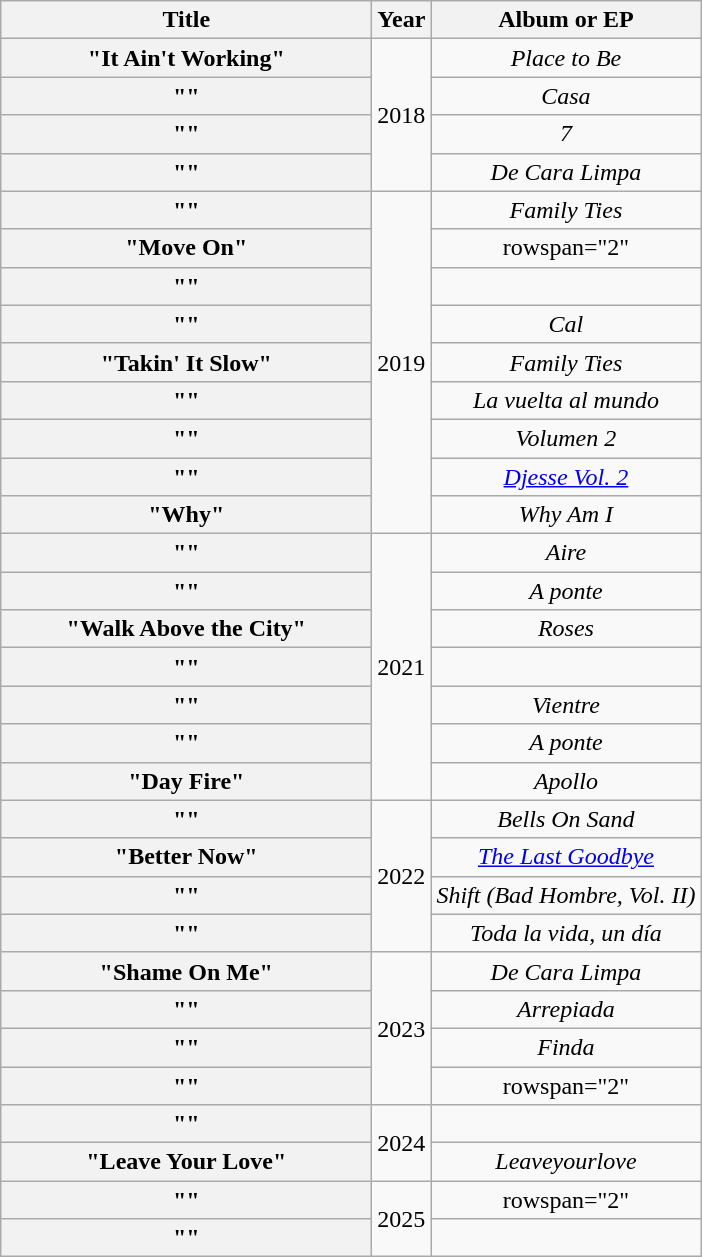<table class="wikitable plainrowheaders" style="text-align:center;">
<tr>
<th scope="col" style="width:15em;">Title</th>
<th scope="col">Year</th>
<th scope="col">Album or EP</th>
</tr>
<tr>
<th scope="row">"It Ain't Working"<br></th>
<td rowspan="4">2018</td>
<td><em>Place to Be</em></td>
</tr>
<tr>
<th scope="row">""<br></th>
<td><em>Casa</em></td>
</tr>
<tr>
<th scope="row">""<br></th>
<td><em>7</em></td>
</tr>
<tr>
<th scope="row">""<br></th>
<td><em>De Cara Limpa</em></td>
</tr>
<tr>
<th scope="row">""<br></th>
<td rowspan="9">2019</td>
<td><em>Family Ties</em></td>
</tr>
<tr>
<th scope="row">"Move On"<br></th>
<td>rowspan="2" </td>
</tr>
<tr>
<th scope="row">""<br></th>
</tr>
<tr>
<th scope="row">""<br></th>
<td><em>Cal</em></td>
</tr>
<tr>
<th scope="row">"Takin' It Slow"<br></th>
<td><em>Family Ties</em></td>
</tr>
<tr>
<th scope="row">""<br></th>
<td><em>La vuelta al mundo</em></td>
</tr>
<tr>
<th scope="row">""<br></th>
<td><em>Volumen 2</em></td>
</tr>
<tr>
<th scope="row">""<br></th>
<td><em><a href='#'>Djesse Vol. 2</a></em></td>
</tr>
<tr>
<th scope="row">"Why"<br></th>
<td><em>Why Am I</em></td>
</tr>
<tr>
<th scope="row">""<br></th>
<td rowspan="7">2021</td>
<td><em>Aire</em></td>
</tr>
<tr>
<th scope="row">""<br></th>
<td><em>A ponte</em></td>
</tr>
<tr>
<th scope="row">"Walk Above the City"<br></th>
<td><em>Roses</em></td>
</tr>
<tr>
<th scope="row">""<br></th>
<td></td>
</tr>
<tr>
<th scope="row">""<br></th>
<td><em>Vientre</em></td>
</tr>
<tr>
<th scope="row">""<br></th>
<td><em>A ponte</em></td>
</tr>
<tr>
<th scope="row">"Day Fire"<br></th>
<td><em>Apollo</em></td>
</tr>
<tr>
<th scope="row">""<br></th>
<td rowspan="4">2022</td>
<td><em>Bells On Sand</em></td>
</tr>
<tr>
<th scope="row">"Better Now"<br></th>
<td><em><a href='#'>The Last Goodbye</a></em></td>
</tr>
<tr>
<th scope="row">""<br></th>
<td><em>Shift (Bad Hombre, Vol. II)</em></td>
</tr>
<tr>
<th scope="row">""<br></th>
<td><em>Toda la vida, un día</em></td>
</tr>
<tr>
<th scope="row">"Shame On Me"<br></th>
<td rowspan="4">2023</td>
<td><em>De Cara Limpa</em></td>
</tr>
<tr>
<th scope="row">""<br></th>
<td><em>Arrepiada</em></td>
</tr>
<tr>
<th scope="row">""<br></th>
<td><em>Finda</em></td>
</tr>
<tr>
<th scope="row">""<br></th>
<td>rowspan="2" </td>
</tr>
<tr>
<th scope="row">""<br></th>
<td rowspan="2">2024</td>
</tr>
<tr>
<th scope="row">"Leave Your Love"<br></th>
<td><em>Leaveyourlove</em></td>
</tr>
<tr>
<th scope="row">""<br></th>
<td rowspan="2">2025</td>
<td>rowspan="2" </td>
</tr>
<tr>
<th scope="row">""<br></th>
</tr>
</table>
